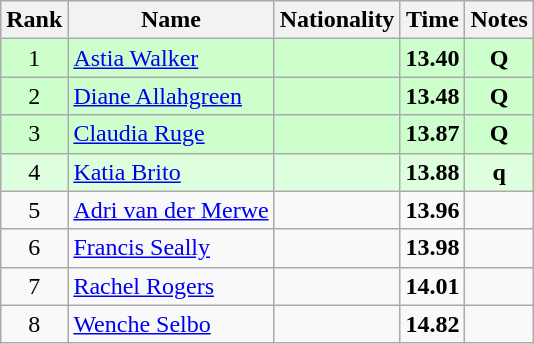<table class="wikitable sortable" style="text-align:center">
<tr>
<th>Rank</th>
<th>Name</th>
<th>Nationality</th>
<th>Time</th>
<th>Notes</th>
</tr>
<tr bgcolor=ccffcc>
<td>1</td>
<td align=left><a href='#'>Astia Walker</a></td>
<td align=left></td>
<td><strong>13.40</strong></td>
<td><strong>Q</strong></td>
</tr>
<tr bgcolor=ccffcc>
<td>2</td>
<td align=left><a href='#'>Diane Allahgreen</a></td>
<td align=left></td>
<td><strong>13.48</strong></td>
<td><strong>Q</strong></td>
</tr>
<tr bgcolor=ccffcc>
<td>3</td>
<td align=left><a href='#'>Claudia Ruge</a></td>
<td align=left></td>
<td><strong>13.87</strong></td>
<td><strong>Q</strong></td>
</tr>
<tr bgcolor=ddffdd>
<td>4</td>
<td align=left><a href='#'>Katia Brito</a></td>
<td align=left></td>
<td><strong>13.88</strong></td>
<td><strong>q</strong></td>
</tr>
<tr>
<td>5</td>
<td align=left><a href='#'>Adri van der Merwe</a></td>
<td align=left></td>
<td><strong>13.96</strong></td>
<td></td>
</tr>
<tr>
<td>6</td>
<td align=left><a href='#'>Francis Seally</a></td>
<td align=left></td>
<td><strong>13.98</strong></td>
<td></td>
</tr>
<tr>
<td>7</td>
<td align=left><a href='#'>Rachel Rogers</a></td>
<td align=left></td>
<td><strong>14.01</strong></td>
<td></td>
</tr>
<tr>
<td>8</td>
<td align=left><a href='#'>Wenche Selbo</a></td>
<td align=left></td>
<td><strong>14.82</strong></td>
<td></td>
</tr>
</table>
